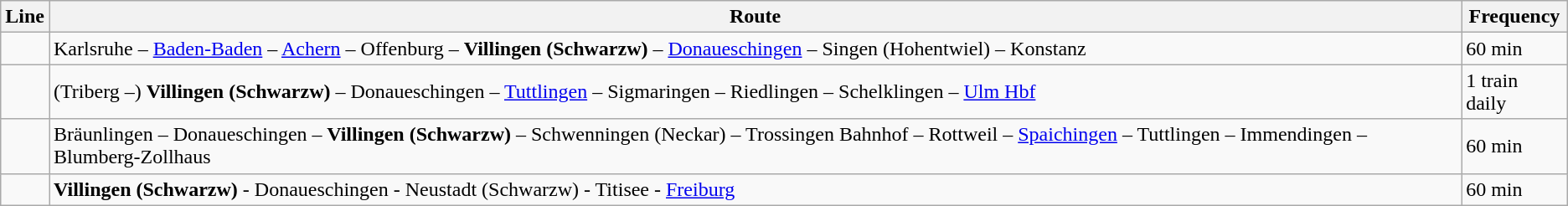<table class="wikitable">
<tr>
<th>Line</th>
<th>Route</th>
<th>Frequency</th>
</tr>
<tr>
<td align="center"></td>
<td>Karlsruhe – <a href='#'>Baden-Baden</a> – <a href='#'>Achern</a> – Offenburg – <strong>Villingen (Schwarzw)</strong> – <a href='#'>Donaueschingen</a> – Singen (Hohentwiel) – Konstanz</td>
<td>60 min</td>
</tr>
<tr>
<td align="center"></td>
<td>(Triberg –) <strong>Villingen (Schwarzw)</strong> – Donaueschingen – <a href='#'>Tuttlingen</a> – Sigmaringen – Riedlingen – Schelklingen – <a href='#'>Ulm Hbf</a></td>
<td>1 train daily</td>
</tr>
<tr>
<td align="center"></td>
<td>Bräunlingen – Donaueschingen –<strong> Villingen (Schwarzw)</strong> – Schwenningen (Neckar) – Trossingen Bahnhof – Rottweil –  <a href='#'>Spaichingen</a> – Tuttlingen – Immendingen – Blumberg-Zollhaus</td>
<td>60 min</td>
</tr>
<tr>
<td align="center"></td>
<td><strong>Villingen (Schwarzw)</strong> - Donaueschingen - Neustadt (Schwarzw) - Titisee - <a href='#'>Freiburg</a></td>
<td>60 min</td>
</tr>
</table>
